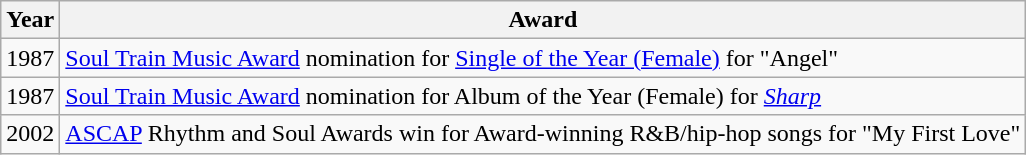<table class="wikitable">
<tr>
<th>Year</th>
<th>Award</th>
</tr>
<tr>
<td>1987</td>
<td><a href='#'>Soul Train Music Award</a> nomination for <a href='#'>Single of the Year (Female)</a> for "Angel"</td>
</tr>
<tr>
<td>1987</td>
<td><a href='#'>Soul Train Music Award</a> nomination for Album of the Year (Female) for <em><a href='#'>Sharp</a></em></td>
</tr>
<tr>
<td>2002</td>
<td><a href='#'>ASCAP</a> Rhythm and Soul Awards win for Award-winning R&B/hip-hop songs for "My First Love"</td>
</tr>
</table>
